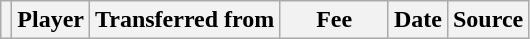<table class="wikitable plainrowheaders sortable">
<tr>
<th></th>
<th scope="col">Player</th>
<th>Transferred from</th>
<th style="width: 65px;">Fee</th>
<th scope="col">Date</th>
<th scope="col">Source</th>
</tr>
</table>
